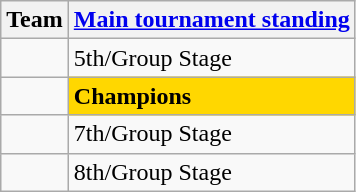<table class="wikitable sortable" style="text-align: left;">
<tr>
<th>Team</th>
<th><a href='#'>Main tournament standing</a></th>
</tr>
<tr>
<td align="left"></td>
<td>5th/Group Stage</td>
</tr>
<tr>
<td align="left"></td>
<td bgcolor=gold><strong>Champions</strong></td>
</tr>
<tr>
<td align="left"></td>
<td>7th/Group Stage</td>
</tr>
<tr>
<td align="left"></td>
<td>8th/Group Stage</td>
</tr>
</table>
